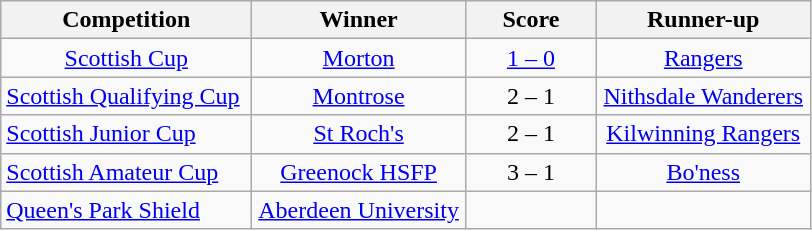<table class="wikitable" style="text-align: center;">
<tr>
<th width=160>Competition</th>
<th width=135>Winner</th>
<th width=80>Score</th>
<th width=135>Runner-up</th>
</tr>
<tr>
<td><a href='#'>Scottish Cup</a></td>
<td><a href='#'>Morton</a></td>
<td><a href='#'>1 – 0</a></td>
<td><a href='#'>Rangers</a></td>
</tr>
<tr>
<td align=left><a href='#'>Scottish Qualifying Cup</a></td>
<td><a href='#'>Montrose</a></td>
<td>2 – 1</td>
<td><a href='#'>Nithsdale Wanderers</a></td>
</tr>
<tr>
<td align=left><a href='#'>Scottish Junior Cup</a></td>
<td><a href='#'>St Roch's</a></td>
<td>2 – 1</td>
<td><a href='#'>Kilwinning Rangers</a></td>
</tr>
<tr>
<td align=left><a href='#'>Scottish Amateur Cup</a></td>
<td><a href='#'>Greenock HSFP</a></td>
<td>3 – 1</td>
<td><a href='#'>Bo'ness</a></td>
</tr>
<tr>
<td align=left><a href='#'>Queen's Park Shield</a></td>
<td><a href='#'>Aberdeen University</a></td>
<td></td>
<td></td>
</tr>
</table>
